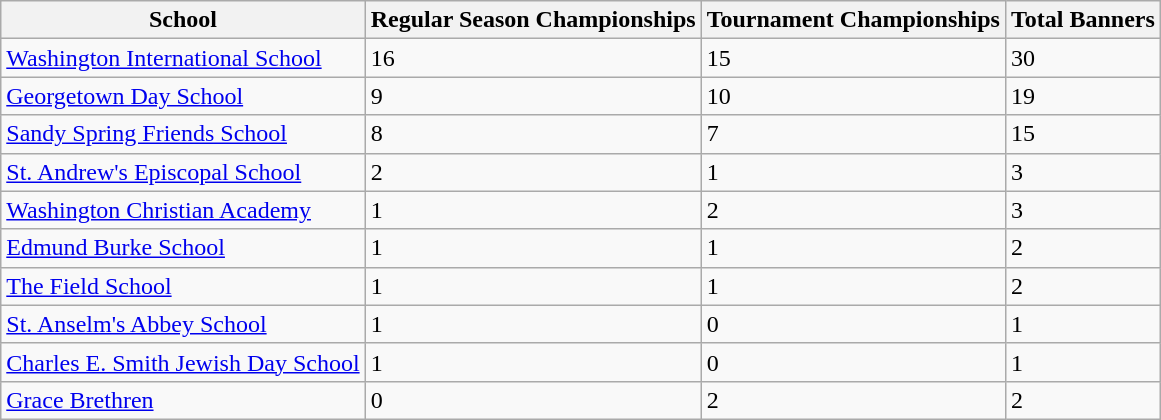<table class="wikitable">
<tr>
<th>School</th>
<th>Regular Season Championships</th>
<th>Tournament Championships</th>
<th>Total Banners</th>
</tr>
<tr>
<td><a href='#'>Washington International School</a></td>
<td>16</td>
<td>15</td>
<td>30</td>
</tr>
<tr>
<td><a href='#'>Georgetown Day School</a></td>
<td>9</td>
<td>10</td>
<td>19</td>
</tr>
<tr>
<td><a href='#'>Sandy Spring Friends School</a></td>
<td>8</td>
<td>7</td>
<td>15</td>
</tr>
<tr>
<td><a href='#'>St. Andrew's Episcopal School</a></td>
<td>2</td>
<td>1</td>
<td>3</td>
</tr>
<tr>
<td><a href='#'>Washington Christian Academy</a></td>
<td>1</td>
<td>2</td>
<td>3</td>
</tr>
<tr>
<td><a href='#'>Edmund Burke School</a></td>
<td>1</td>
<td>1</td>
<td>2</td>
</tr>
<tr>
<td><a href='#'>The Field School</a></td>
<td>1</td>
<td>1</td>
<td>2</td>
</tr>
<tr>
<td><a href='#'>St. Anselm's Abbey School</a></td>
<td>1</td>
<td>0</td>
<td>1</td>
</tr>
<tr>
<td><a href='#'>Charles E. Smith Jewish Day School</a></td>
<td>1</td>
<td>0</td>
<td>1</td>
</tr>
<tr>
<td><a href='#'>Grace Brethren</a></td>
<td>0</td>
<td>2</td>
<td>2</td>
</tr>
</table>
